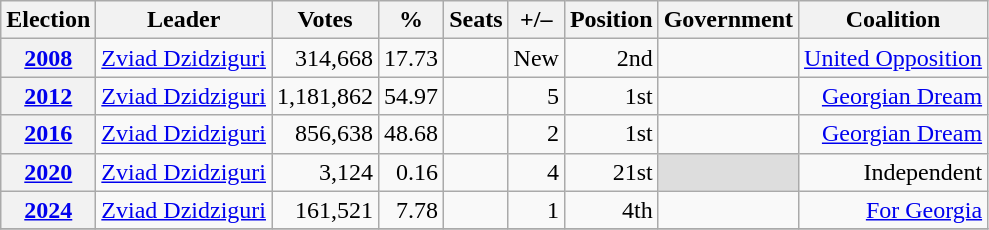<table class="wikitable" style="text-align: right;">
<tr>
<th>Election</th>
<th>Leader</th>
<th>Votes</th>
<th>%</th>
<th>Seats</th>
<th>+/–</th>
<th>Position</th>
<th>Government</th>
<th>Coalition</th>
</tr>
<tr>
<th><a href='#'>2008</a></th>
<td align="left"><a href='#'>Zviad Dzidziguri</a></td>
<td>314,668</td>
<td>17.73</td>
<td></td>
<td>New</td>
<td>2nd</td>
<td></td>
<td><a href='#'>United Opposition</a></td>
</tr>
<tr>
<th><a href='#'>2012</a></th>
<td align="left"><a href='#'>Zviad Dzidziguri</a></td>
<td>1,181,862</td>
<td>54.97</td>
<td></td>
<td> 5</td>
<td>1st</td>
<td></td>
<td><a href='#'>Georgian Dream</a></td>
</tr>
<tr>
<th><a href='#'>2016</a></th>
<td align="left"><a href='#'>Zviad Dzidziguri</a></td>
<td>856,638</td>
<td>48.68</td>
<td></td>
<td> 2</td>
<td>1st</td>
<td></td>
<td><a href='#'>Georgian Dream</a></td>
</tr>
<tr>
<th><a href='#'>2020</a></th>
<td align="left"><a href='#'>Zviad Dzidziguri</a></td>
<td>3,124</td>
<td>0.16</td>
<td></td>
<td> 4</td>
<td>21st</td>
<td align=center style="background:#ddd;"></td>
<td>Independent</td>
</tr>
<tr>
<th><a href='#'>2024</a></th>
<td align="left"><a href='#'>Zviad Dzidziguri</a></td>
<td>161,521</td>
<td>7.78</td>
<td></td>
<td> 1</td>
<td>4th</td>
<td></td>
<td><a href='#'>For Georgia</a></td>
</tr>
<tr>
</tr>
</table>
